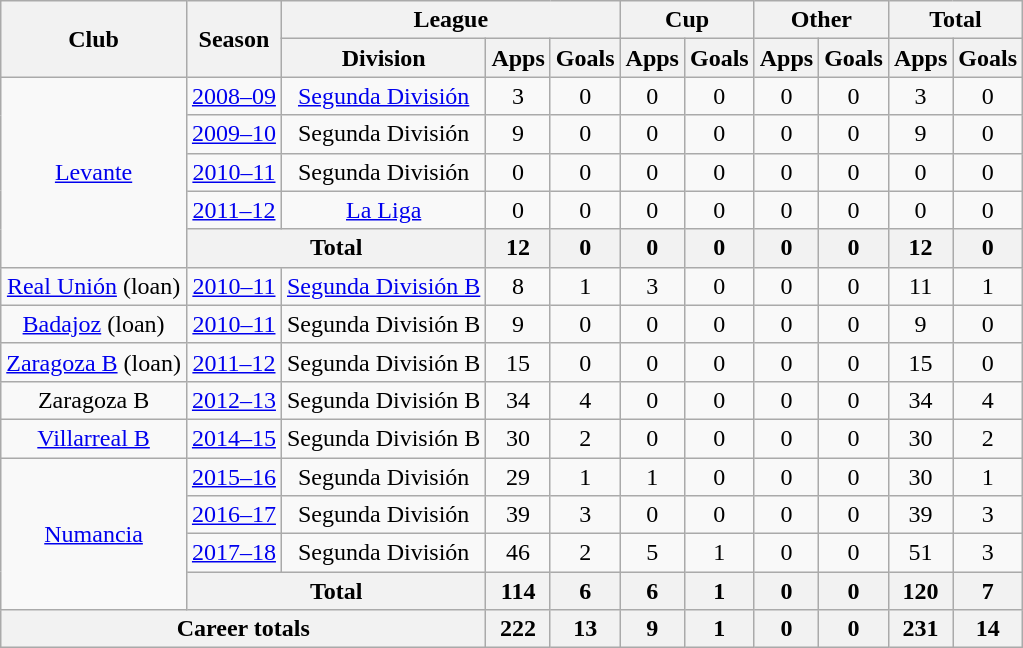<table class="wikitable" style="text-align: center">
<tr>
<th rowspan="2">Club</th>
<th rowspan="2">Season</th>
<th colspan="3">League</th>
<th colspan="2">Cup</th>
<th colspan="2">Other</th>
<th colspan="2">Total</th>
</tr>
<tr>
<th>Division</th>
<th>Apps</th>
<th>Goals</th>
<th>Apps</th>
<th>Goals</th>
<th>Apps</th>
<th>Goals</th>
<th>Apps</th>
<th>Goals</th>
</tr>
<tr>
<td rowspan="5"><a href='#'>Levante</a></td>
<td><a href='#'>2008–09</a></td>
<td><a href='#'>Segunda División</a></td>
<td>3</td>
<td>0</td>
<td>0</td>
<td>0</td>
<td>0</td>
<td>0</td>
<td>3</td>
<td>0</td>
</tr>
<tr>
<td><a href='#'>2009–10</a></td>
<td>Segunda División</td>
<td>9</td>
<td>0</td>
<td>0</td>
<td>0</td>
<td>0</td>
<td>0</td>
<td>9</td>
<td>0</td>
</tr>
<tr>
<td><a href='#'>2010–11</a></td>
<td>Segunda División</td>
<td>0</td>
<td>0</td>
<td>0</td>
<td>0</td>
<td>0</td>
<td>0</td>
<td>0</td>
<td>0</td>
</tr>
<tr>
<td><a href='#'>2011–12</a></td>
<td><a href='#'>La Liga</a></td>
<td>0</td>
<td>0</td>
<td>0</td>
<td>0</td>
<td>0</td>
<td>0</td>
<td>0</td>
<td>0</td>
</tr>
<tr>
<th colspan="2">Total</th>
<th>12</th>
<th>0</th>
<th>0</th>
<th>0</th>
<th>0</th>
<th>0</th>
<th>12</th>
<th>0</th>
</tr>
<tr>
<td><a href='#'>Real Unión</a> (loan)</td>
<td><a href='#'>2010–11</a></td>
<td><a href='#'>Segunda División B</a></td>
<td>8</td>
<td>1</td>
<td>3</td>
<td>0</td>
<td>0</td>
<td>0</td>
<td>11</td>
<td>1</td>
</tr>
<tr>
<td><a href='#'>Badajoz</a> (loan)</td>
<td><a href='#'>2010–11</a></td>
<td>Segunda División B</td>
<td>9</td>
<td>0</td>
<td>0</td>
<td>0</td>
<td>0</td>
<td>0</td>
<td>9</td>
<td>0</td>
</tr>
<tr>
<td><a href='#'>Zaragoza B</a> (loan)</td>
<td><a href='#'>2011–12</a></td>
<td>Segunda División B</td>
<td>15</td>
<td>0</td>
<td>0</td>
<td>0</td>
<td>0</td>
<td>0</td>
<td>15</td>
<td>0</td>
</tr>
<tr>
<td>Zaragoza B</td>
<td><a href='#'>2012–13</a></td>
<td>Segunda División B</td>
<td>34</td>
<td>4</td>
<td>0</td>
<td>0</td>
<td>0</td>
<td>0</td>
<td>34</td>
<td>4</td>
</tr>
<tr>
<td><a href='#'>Villarreal B</a></td>
<td><a href='#'>2014–15</a></td>
<td>Segunda División B</td>
<td>30</td>
<td>2</td>
<td>0</td>
<td>0</td>
<td>0</td>
<td>0</td>
<td>30</td>
<td>2</td>
</tr>
<tr>
<td rowspan="4"><a href='#'>Numancia</a></td>
<td><a href='#'>2015–16</a></td>
<td>Segunda División</td>
<td>29</td>
<td>1</td>
<td>1</td>
<td>0</td>
<td>0</td>
<td>0</td>
<td>30</td>
<td>1</td>
</tr>
<tr>
<td><a href='#'>2016–17</a></td>
<td>Segunda División</td>
<td>39</td>
<td>3</td>
<td>0</td>
<td>0</td>
<td>0</td>
<td>0</td>
<td>39</td>
<td>3</td>
</tr>
<tr>
<td><a href='#'>2017–18</a></td>
<td>Segunda División</td>
<td>46</td>
<td>2</td>
<td>5</td>
<td>1</td>
<td>0</td>
<td>0</td>
<td>51</td>
<td>3</td>
</tr>
<tr>
<th colspan="2">Total</th>
<th>114</th>
<th>6</th>
<th>6</th>
<th>1</th>
<th>0</th>
<th>0</th>
<th>120</th>
<th>7</th>
</tr>
<tr>
<th colspan="3">Career totals</th>
<th>222</th>
<th>13</th>
<th>9</th>
<th>1</th>
<th>0</th>
<th>0</th>
<th>231</th>
<th>14</th>
</tr>
</table>
